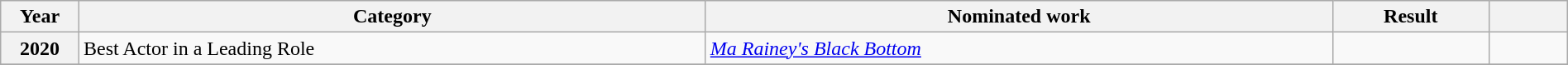<table class="wikitable plainrowheaders" style="width:100%;">
<tr>
<th scope="col" style="width:5%;">Year</th>
<th scope="col" style="width:40%;">Category</th>
<th scope="col" style="width:40%;">Nominated work</th>
<th scope="col" style="width:10%;">Result</th>
<th scope="col" style="width:5%;"></th>
</tr>
<tr>
<th scope="row" style="text-align:center;">2020</th>
<td>Best Actor in a Leading Role</td>
<td><em><a href='#'>Ma Rainey's Black Bottom</a></em></td>
<td></td>
<td style="text-align:center;"></td>
</tr>
<tr>
</tr>
</table>
